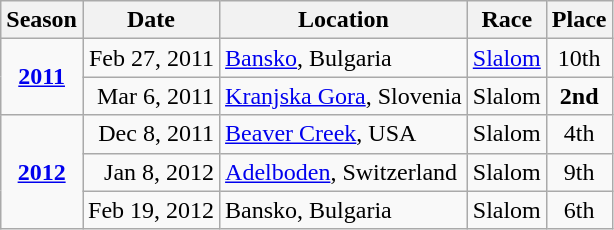<table class="wikitable">
<tr>
<th>Season</th>
<th>Date</th>
<th>Location</th>
<th>Race</th>
<th>Place</th>
</tr>
<tr>
<td rowspan=2 align=center><strong><a href='#'>2011</a></strong></td>
<td align=right>Feb 27, 2011</td>
<td><a href='#'>Bansko</a>, Bulgaria</td>
<td align=center><a href='#'>Slalom</a></td>
<td align=center>10th</td>
</tr>
<tr>
<td align=right>Mar 6, 2011</td>
<td><a href='#'>Kranjska Gora</a>, Slovenia</td>
<td align=center>Slalom</td>
<td align=center><strong>2nd</strong></td>
</tr>
<tr>
<td rowspan=3 align=center><strong><a href='#'>2012</a></strong></td>
<td align=right>Dec 8, 2011</td>
<td><a href='#'>Beaver Creek</a>, USA</td>
<td align=center>Slalom</td>
<td align=center>4th</td>
</tr>
<tr>
<td align=right>Jan 8, 2012</td>
<td><a href='#'>Adelboden</a>, Switzerland</td>
<td align=center>Slalom</td>
<td align=center>9th</td>
</tr>
<tr>
<td align=right>Feb 19, 2012</td>
<td>Bansko, Bulgaria</td>
<td align=center>Slalom</td>
<td align=center>6th</td>
</tr>
</table>
